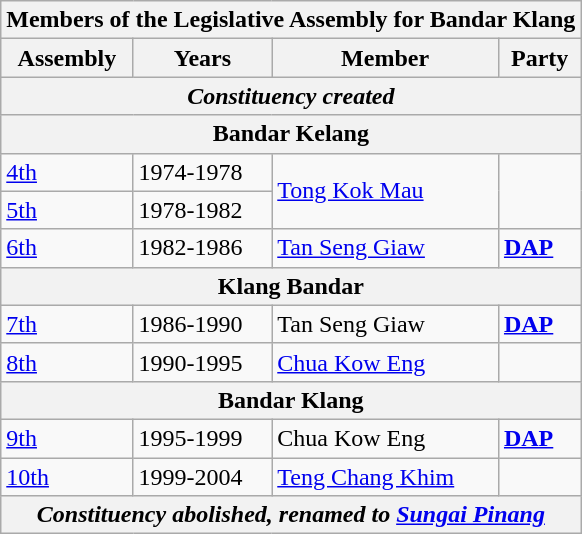<table class=wikitable>
<tr>
<th colspan=4>Members of the Legislative Assembly for Bandar Klang</th>
</tr>
<tr>
<th>Assembly</th>
<th>Years</th>
<th>Member</th>
<th>Party</th>
</tr>
<tr>
<th colspan=4 align=center><em>Constituency created</em></th>
</tr>
<tr>
<th colspan=4 align=center>Bandar Kelang</th>
</tr>
<tr>
<td><a href='#'>4th</a></td>
<td>1974-1978</td>
<td rowspan=2><a href='#'>Tong Kok Mau</a></td>
<td rowspan=2 bgcolor=></td>
</tr>
<tr>
<td><a href='#'>5th</a></td>
<td>1978-1982</td>
</tr>
<tr>
<td><a href='#'>6th</a></td>
<td>1982-1986</td>
<td><a href='#'>Tan Seng Giaw</a></td>
<td bgcolor=><strong><a href='#'>DAP</a></strong></td>
</tr>
<tr>
<th colspan=4 align=center>Klang Bandar</th>
</tr>
<tr>
<td><a href='#'>7th</a></td>
<td>1986-1990</td>
<td>Tan Seng Giaw</td>
<td bgcolor=><strong><a href='#'>DAP</a></strong></td>
</tr>
<tr>
<td><a href='#'>8th</a></td>
<td>1990-1995</td>
<td><a href='#'>Chua Kow Eng</a></td>
<td bgcolor=></td>
</tr>
<tr>
<th colspan=4 align=center>Bandar Klang</th>
</tr>
<tr>
<td><a href='#'>9th</a></td>
<td>1995-1999</td>
<td>Chua Kow Eng</td>
<td bgcolor=><strong><a href='#'>DAP</a></strong></td>
</tr>
<tr>
<td><a href='#'>10th</a></td>
<td>1999-2004</td>
<td><a href='#'>Teng Chang Khim</a></td>
<td bgcolor=></td>
</tr>
<tr>
<th colspan=4 align=center><em>Constituency abolished, renamed to <a href='#'>Sungai Pinang</a></em></th>
</tr>
</table>
